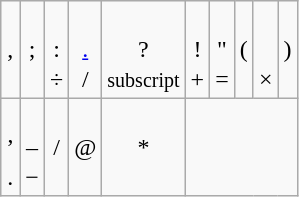<table class="wikitable" style="line-height: 1.2">
<tr align=center>
<td> <br> , <br> </td>
<td> <br> ; <br> </td>
<td> <br> : <br> ÷</td>
<td> <br> <a href='#'>.</a> <br>/</td>
<td> <br> ? <br><small>subscript</small></td>
<td> <br> ! <br> +</td>
<td> <br> " <br> =</td>
<td> <br> ( <br> </td>
<td> <br> <br> ×</td>
<td> <br> ) <br> </td>
</tr>
<tr align=center>
<td> <br> ’ <br>.</td>
<td> <br> – <br>−</td>
<td> <br> / <br> </td>
<td> <br> @ <br> </td>
<td> <br> * <br> </td>
</tr>
</table>
